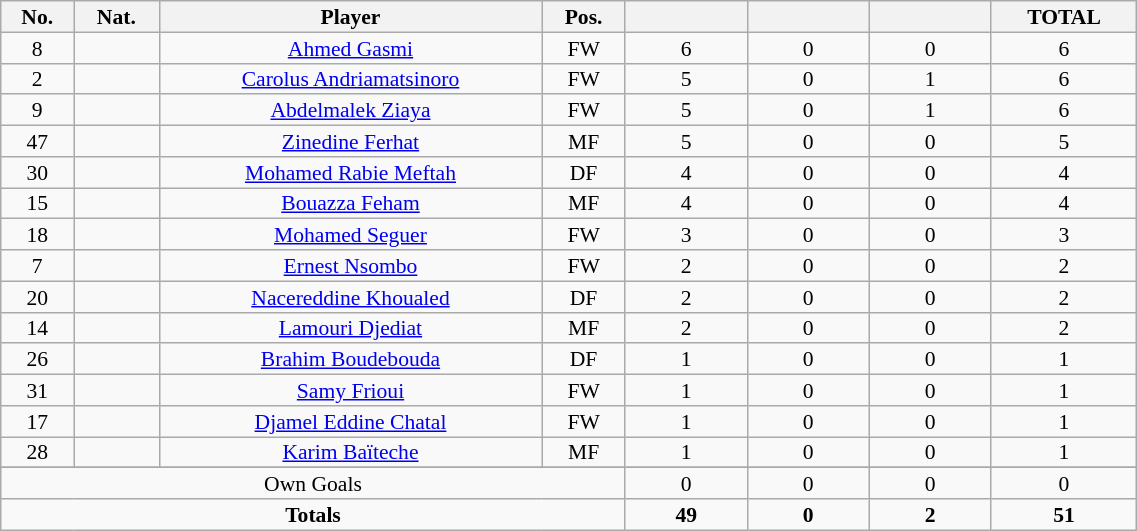<table class="wikitable sortable alternance"  style="font-size:90%; text-align:center; line-height:14px; width:60%;">
<tr>
<th width=10>No.</th>
<th width=10>Nat.</th>
<th width=140>Player</th>
<th width=10>Pos.</th>
<th width=40></th>
<th width=40></th>
<th width=40></th>
<th width=40>TOTAL</th>
</tr>
<tr>
<td>8</td>
<td></td>
<td><a href='#'>Ahmed Gasmi</a></td>
<td>FW</td>
<td>6</td>
<td>0</td>
<td>0</td>
<td>6</td>
</tr>
<tr>
<td>2</td>
<td></td>
<td><a href='#'>Carolus Andriamatsinoro</a></td>
<td>FW</td>
<td>5</td>
<td>0</td>
<td>1</td>
<td>6</td>
</tr>
<tr>
<td>9</td>
<td></td>
<td><a href='#'>Abdelmalek Ziaya</a></td>
<td>FW</td>
<td>5</td>
<td>0</td>
<td>1</td>
<td>6</td>
</tr>
<tr>
<td>47</td>
<td></td>
<td><a href='#'>Zinedine Ferhat</a></td>
<td>MF</td>
<td>5</td>
<td>0</td>
<td>0</td>
<td>5</td>
</tr>
<tr>
<td>30</td>
<td></td>
<td><a href='#'>Mohamed Rabie Meftah</a></td>
<td>DF</td>
<td>4</td>
<td>0</td>
<td>0</td>
<td>4</td>
</tr>
<tr>
<td>15</td>
<td></td>
<td><a href='#'>Bouazza Feham</a></td>
<td>MF</td>
<td>4</td>
<td>0</td>
<td>0</td>
<td>4</td>
</tr>
<tr>
<td>18</td>
<td></td>
<td><a href='#'>Mohamed Seguer</a></td>
<td>FW</td>
<td>3</td>
<td>0</td>
<td>0</td>
<td>3</td>
</tr>
<tr>
<td>7</td>
<td></td>
<td><a href='#'>Ernest Nsombo</a></td>
<td>FW</td>
<td>2</td>
<td>0</td>
<td>0</td>
<td>2</td>
</tr>
<tr>
<td>20</td>
<td></td>
<td><a href='#'>Nacereddine Khoualed</a></td>
<td>DF</td>
<td>2</td>
<td>0</td>
<td>0</td>
<td>2</td>
</tr>
<tr>
<td>14</td>
<td></td>
<td><a href='#'>Lamouri Djediat</a></td>
<td>MF</td>
<td>2</td>
<td>0</td>
<td>0</td>
<td>2</td>
</tr>
<tr>
<td>26</td>
<td></td>
<td><a href='#'>Brahim Boudebouda</a></td>
<td>DF</td>
<td>1</td>
<td>0</td>
<td>0</td>
<td>1</td>
</tr>
<tr>
<td>31</td>
<td></td>
<td><a href='#'>Samy Frioui</a></td>
<td>FW</td>
<td>1</td>
<td>0</td>
<td>0</td>
<td>1</td>
</tr>
<tr>
<td>17</td>
<td></td>
<td><a href='#'>Djamel Eddine Chatal</a></td>
<td>FW</td>
<td>1</td>
<td>0</td>
<td>0</td>
<td>1</td>
</tr>
<tr>
<td>28</td>
<td></td>
<td><a href='#'>Karim Baïteche</a></td>
<td>MF</td>
<td>1</td>
<td>0</td>
<td>0</td>
<td>1</td>
</tr>
<tr>
</tr>
<tr class="sortbottom">
<td colspan="4">Own Goals</td>
<td>0</td>
<td>0</td>
<td>0</td>
<td>0</td>
</tr>
<tr class="sortbottom">
<td colspan="4"><strong>Totals</strong></td>
<td><strong>49</strong></td>
<td><strong>0</strong></td>
<td><strong>2</strong></td>
<td><strong>51</strong></td>
</tr>
</table>
